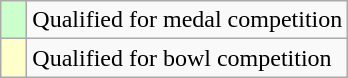<table class=wikitable>
<tr>
<td width=10px bgcolor="#ccffcc"></td>
<td>Qualified for medal competition</td>
</tr>
<tr>
<td width=10px bgcolor="#ffffcc"></td>
<td>Qualified for bowl competition</td>
</tr>
</table>
